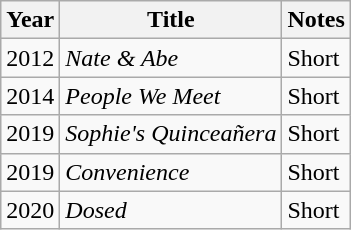<table class="wikitable sortable">
<tr>
<th>Year</th>
<th>Title</th>
<th>Notes</th>
</tr>
<tr>
<td>2012</td>
<td><em>Nate & Abe</em></td>
<td>Short</td>
</tr>
<tr>
<td>2014</td>
<td><em>People We Meet</em></td>
<td>Short</td>
</tr>
<tr>
<td>2019</td>
<td><em>Sophie's Quinceañera</em></td>
<td>Short</td>
</tr>
<tr>
<td>2019</td>
<td><em>Convenience</em></td>
<td>Short</td>
</tr>
<tr>
<td>2020</td>
<td><em>Dosed</em></td>
<td>Short</td>
</tr>
</table>
